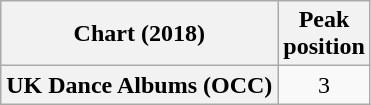<table class="wikitable plainrowheaders">
<tr>
<th scope="col">Chart (2018)</th>
<th scope="col">Peak<br>position</th>
</tr>
<tr>
<th scope="row">UK Dance Albums (OCC)</th>
<td align="center">3</td>
</tr>
</table>
